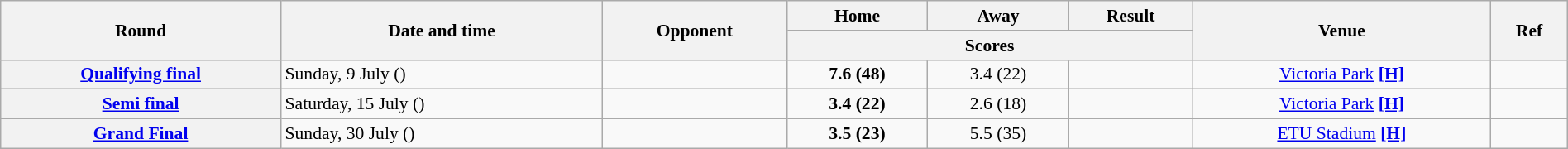<table class="wikitable plainrowheaders" style="font-size:90%; width:100%; text-align:center;">
<tr>
<th scope="col" rowspan="2">Round</th>
<th scope="col" rowspan="2">Date and time</th>
<th scope="col" rowspan="2">Opponent</th>
<th scope="col">Home</th>
<th scope="col">Away</th>
<th scope="col">Result</th>
<th scope="col" rowspan="2">Venue</th>
<th scope="col" rowspan="2">Ref</th>
</tr>
<tr>
<th scope="col" colspan="3">Scores</th>
</tr>
<tr>
<th scope="row" style="text-align: center;"><a href='#'>Qualifying final</a></th>
<td align=left>Sunday, 9 July ()</td>
<td align=left></td>
<td><strong>7.6 (48)</strong></td>
<td>3.4 (22)</td>
<td></td>
<td><a href='#'>Victoria Park</a> <a href='#'><strong>[H]</strong></a></td>
<td></td>
</tr>
<tr>
<th scope="row" style="text-align: center;"><a href='#'>Semi final</a></th>
<td align=left>Saturday, 15 July ()</td>
<td align=left></td>
<td><strong>3.4 (22)</strong></td>
<td>2.6 (18)</td>
<td></td>
<td><a href='#'>Victoria Park</a> <a href='#'><strong>[H]</strong></a></td>
<td></td>
</tr>
<tr>
<th scope="row" style="text-align: center;"><a href='#'>Grand Final</a></th>
<td align=left>Sunday, 30 July ()</td>
<td align=left></td>
<td><strong>3.5 (23)</strong></td>
<td>5.5 (35)</td>
<td></td>
<td><a href='#'>ETU Stadium</a> <a href='#'><strong>[H]</strong></a></td>
<td></td>
</tr>
</table>
